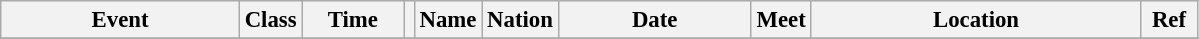<table class="wikitable" style="font-size: 95%;">
<tr>
<th style="width:10em">Event</th>
<th>Class</th>
<th style="width:4em">Time</th>
<th class="unsortable"></th>
<th>Name</th>
<th>Nation</th>
<th style="width:8em">Date</th>
<th>Meet</th>
<th style="width:14em">Location</th>
<th style="width:2em">Ref</th>
</tr>
<tr>
</tr>
</table>
